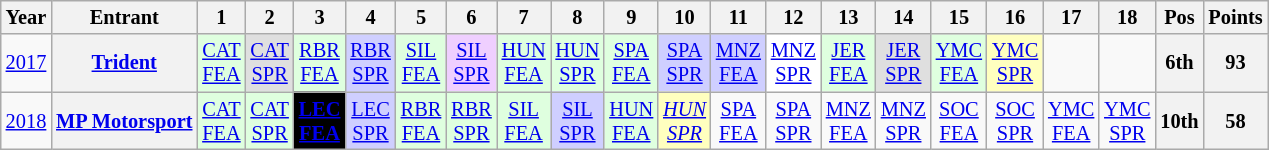<table class="wikitable" style="text-align:center; font-size:85%">
<tr>
<th>Year</th>
<th>Entrant</th>
<th>1</th>
<th>2</th>
<th>3</th>
<th>4</th>
<th>5</th>
<th>6</th>
<th>7</th>
<th>8</th>
<th>9</th>
<th>10</th>
<th>11</th>
<th>12</th>
<th>13</th>
<th>14</th>
<th>15</th>
<th>16</th>
<th>17</th>
<th>18</th>
<th>Pos</th>
<th>Points</th>
</tr>
<tr>
<td><a href='#'>2017</a></td>
<th><a href='#'>Trident</a></th>
<td style="background:#DFFFDF;"><a href='#'>CAT<br>FEA</a><br></td>
<td style="background:#DFDFDF;"><a href='#'>CAT<br>SPR</a><br></td>
<td style="background:#DFFFDF;"><a href='#'>RBR<br>FEA</a><br></td>
<td style="background:#CFCFFF;"><a href='#'>RBR<br>SPR</a><br></td>
<td style="background:#DFFFDF;"><a href='#'>SIL<br>FEA</a><br></td>
<td style="background:#EFCFFF;"><a href='#'>SIL<br>SPR</a><br></td>
<td style="background:#DFFFDF;"><a href='#'>HUN<br>FEA</a><br></td>
<td style="background:#DFFFDF;"><a href='#'>HUN<br>SPR</a><br></td>
<td style="background:#DFFFDF;"><a href='#'>SPA<br>FEA</a><br></td>
<td style="background:#CFCFFF;"><a href='#'>SPA<br>SPR</a><br></td>
<td style="background:#CFCFFF;"><a href='#'>MNZ<br>FEA</a><br></td>
<td style="background:#FFFFFF;"><a href='#'>MNZ<br>SPR</a><br></td>
<td style="background:#DFFFDF;"><a href='#'>JER<br>FEA</a><br></td>
<td style="background:#DFDFDF;"><a href='#'>JER<br>SPR</a><br></td>
<td style="background:#DFFFDF;"><a href='#'>YMC<br>FEA</a><br></td>
<td style="background:#FFFFBF;"><a href='#'>YMC<br>SPR</a><br></td>
<td></td>
<td></td>
<th>6th</th>
<th>93</th>
</tr>
<tr>
<td><a href='#'>2018</a></td>
<th nowrap><a href='#'>MP Motorsport</a></th>
<td style="background:#DFFFDF;"><a href='#'>CAT<br>FEA</a><br></td>
<td style="background:#DFFFDF;"><a href='#'>CAT<br>SPR</a><br></td>
<td style="background-color:#000000;color:white"><strong><a href='#'><span>LEC<br>FEA</span></a></strong><br></td>
<td style="background:#CFCFFF;"><a href='#'>LEC<br>SPR</a><br></td>
<td style="background:#DFFFDF;"><a href='#'>RBR<br>FEA</a><br></td>
<td style="background:#DFFFDF;"><a href='#'>RBR<br>SPR</a><br></td>
<td style="background:#DFFFDF;"><a href='#'>SIL<br>FEA</a><br></td>
<td style="background:#CFCFFF;"><a href='#'>SIL<br>SPR</a><br></td>
<td style="background:#DFFFDF;"><a href='#'>HUN<br>FEA</a><br></td>
<td style="background:#FFFFBF;"><em><a href='#'>HUN<br>SPR</a></em><br></td>
<td><a href='#'>SPA<br>FEA</a></td>
<td><a href='#'>SPA<br>SPR</a></td>
<td><a href='#'>MNZ<br>FEA</a></td>
<td><a href='#'>MNZ<br>SPR</a></td>
<td><a href='#'>SOC<br>FEA</a></td>
<td><a href='#'>SOC<br>SPR</a></td>
<td><a href='#'>YMC<br>FEA</a></td>
<td><a href='#'>YMC<br>SPR</a></td>
<th>10th</th>
<th>58</th>
</tr>
</table>
